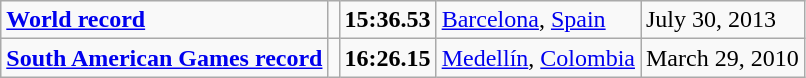<table class="wikitable">
<tr>
<td><strong><a href='#'>World record</a></strong></td>
<td></td>
<td><strong>15:36.53</strong></td>
<td><a href='#'>Barcelona</a>, <a href='#'>Spain</a></td>
<td>July 30, 2013</td>
</tr>
<tr>
<td><strong><a href='#'>South American Games record</a></strong></td>
<td></td>
<td><strong>16:26.15</strong></td>
<td><a href='#'>Medellín</a>, <a href='#'>Colombia</a></td>
<td>March 29, 2010</td>
</tr>
</table>
